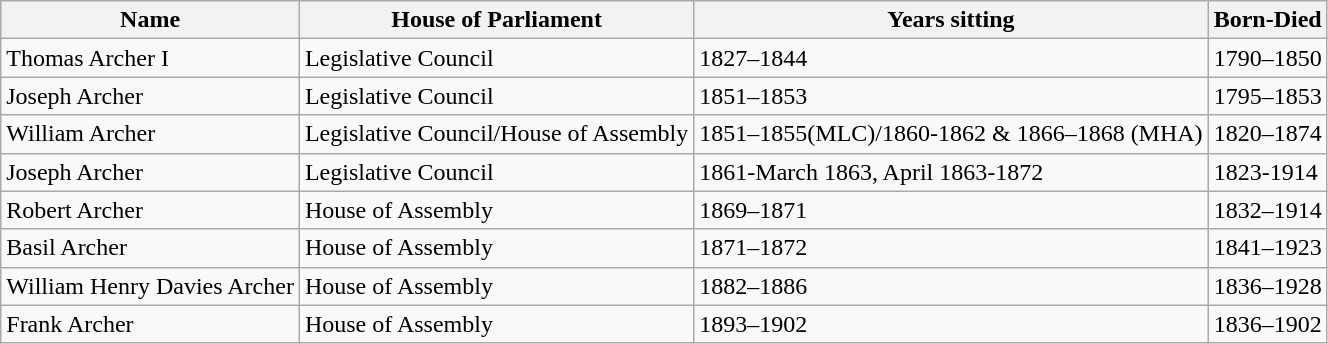<table class="wikitable sortable">
<tr>
<th>Name</th>
<th>House of Parliament</th>
<th>Years sitting</th>
<th>Born-Died</th>
</tr>
<tr>
<td>Thomas Archer I</td>
<td>Legislative Council</td>
<td>1827–1844</td>
<td>1790–1850</td>
</tr>
<tr>
<td>Joseph Archer</td>
<td>Legislative Council</td>
<td>1851–1853</td>
<td>1795–1853</td>
</tr>
<tr>
<td>William Archer</td>
<td>Legislative Council/House of Assembly</td>
<td>1851–1855(MLC)/1860-1862 & 1866–1868 (MHA)</td>
<td>1820–1874</td>
</tr>
<tr>
<td>Joseph Archer</td>
<td>Legislative Council</td>
<td>1861-March 1863, April 1863-1872 </td>
<td>1823-1914</td>
</tr>
<tr>
<td>Robert Archer</td>
<td>House of Assembly</td>
<td>1869–1871</td>
<td>1832–1914</td>
</tr>
<tr>
<td>Basil Archer</td>
<td>House of Assembly</td>
<td>1871–1872</td>
<td>1841–1923</td>
</tr>
<tr>
<td>William Henry Davies Archer</td>
<td>House of Assembly</td>
<td>1882–1886</td>
<td>1836–1928</td>
</tr>
<tr>
<td>Frank Archer</td>
<td>House of Assembly</td>
<td>1893–1902</td>
<td>1836–1902</td>
</tr>
</table>
